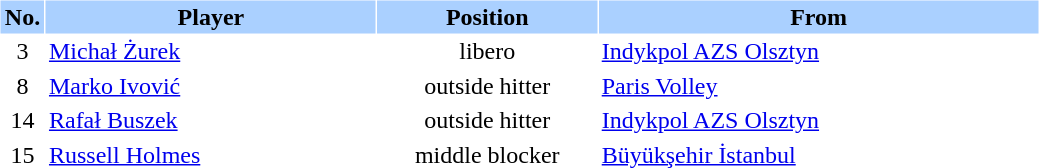<table border="0" cellspacing="1" cellpadding="2">
<tr bgcolor=#AAD0FF>
<th width=4%>No.</th>
<th width=30%>Player</th>
<th width=20%>Position</th>
<th width=40%>From</th>
</tr>
<tr>
<td align=center>3</td>
<td> <a href='#'>Michał Żurek</a></td>
<td align=center>libero</td>
<td><a href='#'>Indykpol AZS Olsztyn</a></td>
</tr>
<tr>
<td align=center>8</td>
<td> <a href='#'>Marko Ivović</a></td>
<td align=center>outside hitter</td>
<td><a href='#'>Paris Volley</a></td>
</tr>
<tr>
<td align=center>14</td>
<td> <a href='#'>Rafał Buszek</a></td>
<td align=center>outside hitter</td>
<td><a href='#'>Indykpol AZS Olsztyn</a></td>
</tr>
<tr>
<td align=center>15</td>
<td> <a href='#'>Russell Holmes</a></td>
<td align=center>middle blocker</td>
<td><a href='#'>Büyükşehir İstanbul</a></td>
</tr>
<tr>
</tr>
</table>
